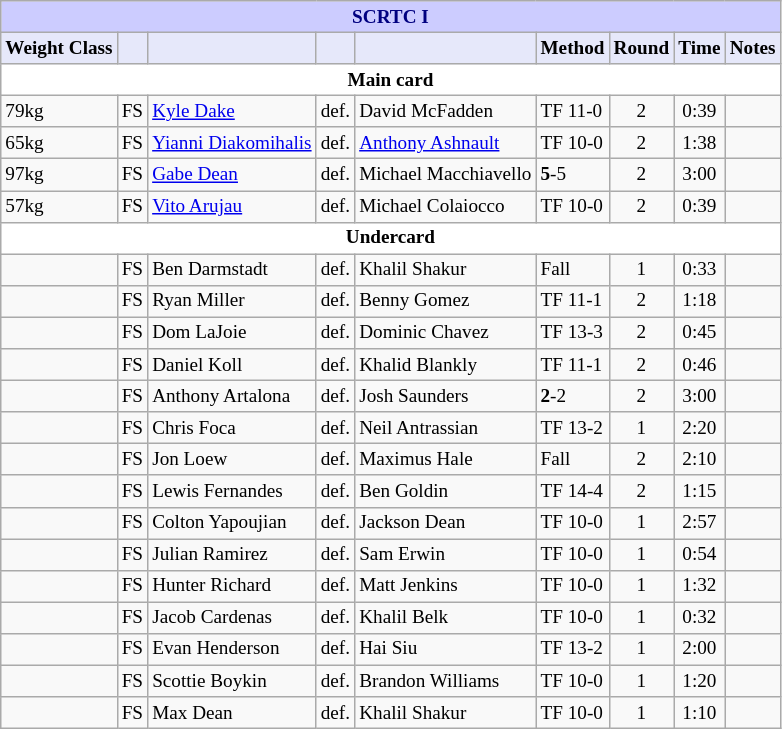<table class="wikitable" style="font-size: 80%;">
<tr>
<th colspan="9" style="background-color: #ccf; color: #000080; text-align: center;"><strong>SCRTC I</strong></th>
</tr>
<tr>
<th colspan="1" style="background-color: #E6E8FA; color: #000000; text-align: center;">Weight Class</th>
<th colspan="1" style="background-color: #E6E8FA; color: #000000; text-align: center;"></th>
<th colspan="1" style="background-color: #E6E8FA; color: #000000; text-align: center;"></th>
<th colspan="1" style="background-color: #E6E8FA; color: #000000; text-align: center;"></th>
<th colspan="1" style="background-color: #E6E8FA; color: #000000; text-align: center;"></th>
<th colspan="1" style="background-color: #E6E8FA; color: #000000; text-align: center;">Method</th>
<th colspan="1" style="background-color: #E6E8FA; color: #000000; text-align: center;">Round</th>
<th colspan="1" style="background-color: #E6E8FA; color: #000000; text-align: center;">Time</th>
<th colspan="1" style="background-color: #E6E8FA; color: #000000; text-align: center;">Notes</th>
</tr>
<tr>
<th style=background:white colspan=9>Main card</th>
</tr>
<tr>
<td>79kg</td>
<td>FS</td>
<td> <a href='#'>Kyle Dake</a></td>
<td>def.</td>
<td> David McFadden</td>
<td>TF 11-0</td>
<td align="center">2</td>
<td align="center">0:39</td>
<td></td>
</tr>
<tr>
<td>65kg</td>
<td>FS</td>
<td> <a href='#'>Yianni Diakomihalis</a></td>
<td>def.</td>
<td> <a href='#'>Anthony Ashnault</a></td>
<td>TF 10-0</td>
<td align="center">2</td>
<td align="center">1:38</td>
<td></td>
</tr>
<tr>
<td>97kg</td>
<td>FS</td>
<td> <a href='#'>Gabe Dean</a></td>
<td>def.</td>
<td> Michael Macchiavello</td>
<td><strong>5</strong>-5</td>
<td align="center">2</td>
<td align="center">3:00</td>
<td></td>
</tr>
<tr>
<td>57kg</td>
<td>FS</td>
<td> <a href='#'>Vito Arujau</a></td>
<td>def.</td>
<td> Michael Colaiocco</td>
<td>TF 10-0</td>
<td align="center">2</td>
<td align="center">0:39</td>
<td></td>
</tr>
<tr>
<th style=background:white colspan=9>Undercard</th>
</tr>
<tr>
<td></td>
<td>FS</td>
<td> Ben Darmstadt</td>
<td>def.</td>
<td> Khalil Shakur</td>
<td>Fall</td>
<td align="center">1</td>
<td align="center">0:33</td>
<td></td>
</tr>
<tr>
<td></td>
<td>FS</td>
<td> Ryan Miller</td>
<td>def.</td>
<td> Benny Gomez</td>
<td>TF 11-1</td>
<td align="center">2</td>
<td align="center">1:18</td>
<td></td>
</tr>
<tr>
<td></td>
<td>FS</td>
<td> Dom LaJoie</td>
<td>def.</td>
<td> Dominic Chavez</td>
<td>TF 13-3</td>
<td align="center">2</td>
<td align="center">0:45</td>
<td></td>
</tr>
<tr>
<td></td>
<td>FS</td>
<td> Daniel Koll</td>
<td>def.</td>
<td> Khalid Blankly</td>
<td>TF 11-1</td>
<td align="center">2</td>
<td align="center">0:46</td>
<td></td>
</tr>
<tr>
<td></td>
<td>FS</td>
<td> Anthony Artalona</td>
<td>def.</td>
<td> Josh Saunders</td>
<td><strong>2</strong>-2</td>
<td align="center">2</td>
<td align="center">3:00</td>
<td></td>
</tr>
<tr>
<td></td>
<td>FS</td>
<td> Chris Foca</td>
<td>def.</td>
<td> Neil Antrassian</td>
<td>TF 13-2</td>
<td align="center">1</td>
<td align="center">2:20</td>
<td></td>
</tr>
<tr>
<td></td>
<td>FS</td>
<td> Jon Loew</td>
<td>def.</td>
<td> Maximus Hale</td>
<td>Fall</td>
<td align="center">2</td>
<td align="center">2:10</td>
<td></td>
</tr>
<tr>
<td></td>
<td>FS</td>
<td> Lewis Fernandes</td>
<td>def.</td>
<td> Ben Goldin</td>
<td>TF 14-4</td>
<td align="center">2</td>
<td align="center">1:15</td>
<td></td>
</tr>
<tr>
<td></td>
<td>FS</td>
<td> Colton Yapoujian</td>
<td>def.</td>
<td> Jackson Dean</td>
<td>TF 10-0</td>
<td align="center">1</td>
<td align="center">2:57</td>
<td></td>
</tr>
<tr>
<td></td>
<td>FS</td>
<td> Julian Ramirez</td>
<td>def.</td>
<td> Sam Erwin</td>
<td>TF 10-0</td>
<td align="center">1</td>
<td align="center">0:54</td>
<td></td>
</tr>
<tr>
<td></td>
<td>FS</td>
<td> Hunter Richard</td>
<td>def.</td>
<td> Matt Jenkins</td>
<td>TF 10-0</td>
<td align="center">1</td>
<td align="center">1:32</td>
<td></td>
</tr>
<tr>
<td></td>
<td>FS</td>
<td> Jacob Cardenas</td>
<td>def.</td>
<td> Khalil Belk</td>
<td>TF 10-0</td>
<td align="center">1</td>
<td align="center">0:32</td>
<td></td>
</tr>
<tr>
<td></td>
<td>FS</td>
<td> Evan Henderson</td>
<td>def.</td>
<td> Hai Siu</td>
<td>TF 13-2</td>
<td align="center">1</td>
<td align="center">2:00</td>
<td></td>
</tr>
<tr>
<td></td>
<td>FS</td>
<td> Scottie Boykin</td>
<td>def.</td>
<td> Brandon Williams</td>
<td>TF 10-0</td>
<td align="center">1</td>
<td align="center">1:20</td>
<td></td>
</tr>
<tr>
<td></td>
<td>FS</td>
<td> Max Dean</td>
<td>def.</td>
<td> Khalil Shakur</td>
<td>TF 10-0</td>
<td align="center">1</td>
<td align="center">1:10</td>
<td></td>
</tr>
</table>
